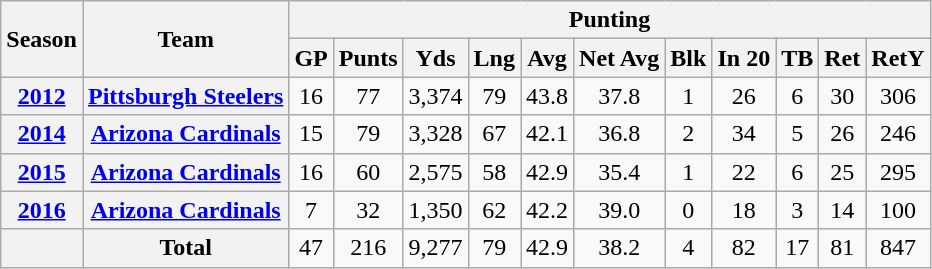<table class=wikitable style="text-align:center;">
<tr>
<th rowspan=2>Season</th>
<th rowspan=2>Team</th>
<th colspan=16>Punting</th>
</tr>
<tr>
<th>GP</th>
<th>Punts</th>
<th>Yds</th>
<th>Lng</th>
<th>Avg</th>
<th>Net Avg</th>
<th>Blk</th>
<th>In 20</th>
<th>TB</th>
<th>Ret</th>
<th>RetY</th>
</tr>
<tr>
<th><a href='#'>2012</a></th>
<th><a href='#'>Pittsburgh Steelers</a></th>
<td>16</td>
<td>77</td>
<td>3,374</td>
<td>79</td>
<td>43.8</td>
<td>37.8</td>
<td>1</td>
<td>26</td>
<td>6</td>
<td>30</td>
<td>306</td>
</tr>
<tr>
<th><a href='#'>2014</a></th>
<th><a href='#'>Arizona Cardinals</a></th>
<td>15</td>
<td>79</td>
<td>3,328</td>
<td>67</td>
<td>42.1</td>
<td>36.8</td>
<td>2</td>
<td>34</td>
<td>5</td>
<td>26</td>
<td>246</td>
</tr>
<tr>
<th><a href='#'>2015</a></th>
<th><a href='#'>Arizona Cardinals</a></th>
<td>16</td>
<td>60</td>
<td>2,575</td>
<td>58</td>
<td>42.9</td>
<td>35.4</td>
<td>1</td>
<td>22</td>
<td>6</td>
<td>25</td>
<td>295</td>
</tr>
<tr>
<th><a href='#'>2016</a></th>
<th><a href='#'>Arizona Cardinals</a></th>
<td>7</td>
<td>32</td>
<td>1,350</td>
<td>62</td>
<td>42.2</td>
<td>39.0</td>
<td>0</td>
<td>18</td>
<td>3</td>
<td>14</td>
<td>100</td>
</tr>
<tr>
<th></th>
<th>Total</th>
<td>47</td>
<td>216</td>
<td>9,277</td>
<td>79</td>
<td>42.9</td>
<td>38.2</td>
<td>4</td>
<td>82</td>
<td>17</td>
<td>81</td>
<td>847</td>
</tr>
</table>
